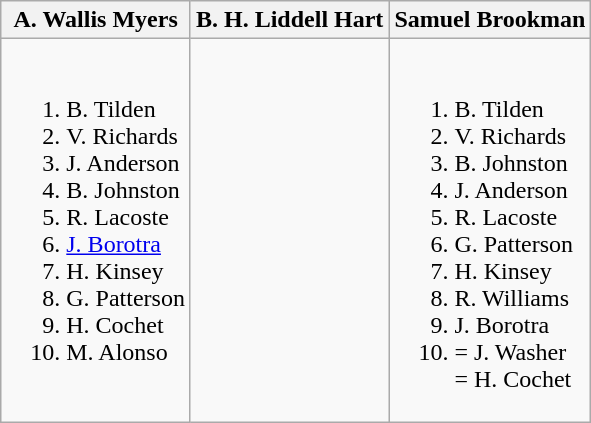<table class="wikitable">
<tr>
<th>A. Wallis Myers</th>
<th>B. H. Liddell Hart</th>
<th>Samuel Brookman</th>
</tr>
<tr style="vertical-align: top;">
<td style="white-space: nowrap;"><br><ol><li> B. Tilden</li><li> V. Richards</li><li> J. Anderson</li><li> B. Johnston</li><li> R. Lacoste</li><li> <a href='#'>J. Borotra</a></li><li> H. Kinsey</li><li> G. Patterson</li><li> H. Cochet</li><li> M. Alonso</li></ol></td>
<td style="white-space: nowrap;"><br></td>
<td style="white-space: nowrap;"><br><ol><li> B. Tilden</li><li> V. Richards</li><li> B. Johnston</li><li> J. Anderson</li><li> R. Lacoste</li><li> G. Patterson</li><li> H. Kinsey</li><li> R. Williams</li><li> J. Borotra</li><li>= J. Washer<br>= H. Cochet</li></ol></td>
</tr>
</table>
